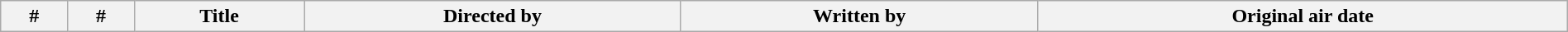<table class="wikitable plainrowheaders" style="width:100%; margin:auto;">
<tr>
<th>#</th>
<th>#</th>
<th>Title</th>
<th>Directed by</th>
<th>Written by</th>
<th>Original air date<br>


















































</th>
</tr>
</table>
